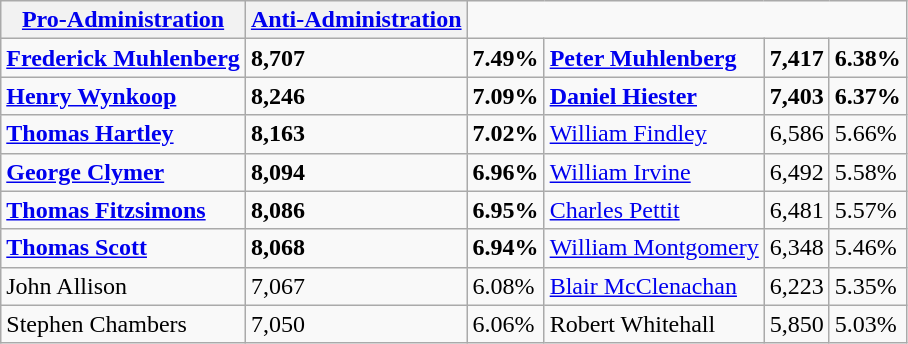<table class=wikitable>
<tr>
<th><a href='#'>Pro-Administration</a></th>
<th><a href='#'>Anti-Administration</a></th>
</tr>
<tr>
<td><strong><a href='#'>Frederick Muhlenberg</a></strong></td>
<td><strong>8,707</strong></td>
<td><strong>7.49%</strong></td>
<td><strong><a href='#'>Peter Muhlenberg</a></strong></td>
<td><strong>7,417</strong></td>
<td><strong>6.38%</strong></td>
</tr>
<tr>
<td><strong><a href='#'>Henry Wynkoop</a></strong></td>
<td><strong>8,246</strong></td>
<td><strong>7.09%</strong></td>
<td><strong><a href='#'>Daniel Hiester</a></strong></td>
<td><strong>7,403</strong></td>
<td><strong>6.37%</strong></td>
</tr>
<tr>
<td><strong><a href='#'>Thomas Hartley</a></strong></td>
<td><strong>8,163</strong></td>
<td><strong>7.02%</strong></td>
<td><a href='#'>William Findley</a></td>
<td>6,586</td>
<td>5.66%</td>
</tr>
<tr>
<td><strong><a href='#'>George Clymer</a></strong></td>
<td><strong>8,094</strong></td>
<td><strong>6.96%</strong></td>
<td><a href='#'>William Irvine</a></td>
<td>6,492</td>
<td>5.58%</td>
</tr>
<tr>
<td><strong><a href='#'>Thomas Fitzsimons</a></strong></td>
<td><strong>8,086</strong></td>
<td><strong>6.95%</strong></td>
<td><a href='#'>Charles Pettit</a></td>
<td>6,481</td>
<td>5.57%</td>
</tr>
<tr>
<td><strong><a href='#'>Thomas Scott</a></strong></td>
<td><strong>8,068</strong></td>
<td><strong>6.94%</strong></td>
<td><a href='#'>William Montgomery</a></td>
<td>6,348</td>
<td>5.46%</td>
</tr>
<tr>
<td>John Allison</td>
<td>7,067</td>
<td>6.08%</td>
<td><a href='#'>Blair McClenachan</a></td>
<td>6,223</td>
<td>5.35%</td>
</tr>
<tr>
<td>Stephen Chambers</td>
<td>7,050</td>
<td>6.06%</td>
<td>Robert Whitehall</td>
<td>5,850</td>
<td>5.03%</td>
</tr>
</table>
